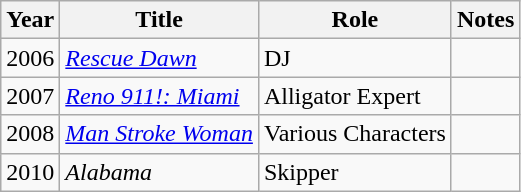<table class="wikitable sortable">
<tr>
<th>Year</th>
<th>Title</th>
<th>Role</th>
<th>Notes</th>
</tr>
<tr>
<td>2006</td>
<td><em><a href='#'>Rescue Dawn</a></em></td>
<td>DJ</td>
<td></td>
</tr>
<tr>
<td>2007</td>
<td><em><a href='#'>Reno 911!: Miami</a></em></td>
<td>Alligator Expert</td>
<td></td>
</tr>
<tr>
<td>2008</td>
<td><em><a href='#'>Man Stroke Woman</a></em></td>
<td>Various Characters</td>
<td></td>
</tr>
<tr>
<td>2010</td>
<td><em>Alabama</em></td>
<td>Skipper</td>
<td></td>
</tr>
</table>
